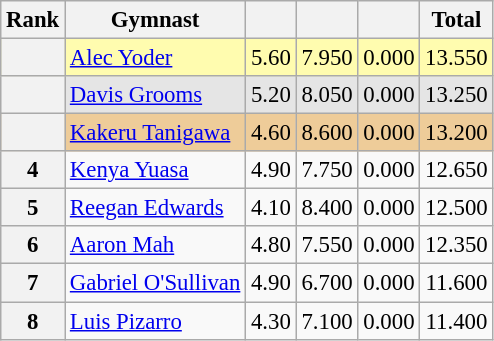<table class="wikitable sortable" style="text-align:center; font-size:95%">
<tr>
<th scope=col>Rank</th>
<th scope=col>Gymnast</th>
<th scope=col></th>
<th scope=col></th>
<th scope=col></th>
<th scope=col>Total</th>
</tr>
<tr bgcolor=fffcaf>
<th scope=row style="text-align:center"></th>
<td align=left><a href='#'>Alec Yoder</a><br></td>
<td>5.60</td>
<td>7.950</td>
<td>0.000</td>
<td>13.550</td>
</tr>
<tr bgcolor=e5e5e5>
<th scope=row style="text-align:center"></th>
<td align=left><a href='#'>Davis Grooms</a><br></td>
<td>5.20</td>
<td>8.050</td>
<td>0.000</td>
<td>13.250</td>
</tr>
<tr bgcolor=eecc99>
<th scope=row style="text-align:center"></th>
<td align=left><a href='#'>Kakeru Tanigawa</a><br></td>
<td>4.60</td>
<td>8.600</td>
<td>0.000</td>
<td>13.200</td>
</tr>
<tr>
<th scope=row style="text-align:center">4</th>
<td align=left><a href='#'>Kenya Yuasa</a><br></td>
<td>4.90</td>
<td>7.750</td>
<td>0.000</td>
<td>12.650</td>
</tr>
<tr>
<th scope=row style="text-align:center">5</th>
<td align=left><a href='#'>Reegan Edwards</a><br></td>
<td>4.10</td>
<td>8.400</td>
<td>0.000</td>
<td>12.500</td>
</tr>
<tr>
<th scope=row style="text-align:center">6</th>
<td align=left><a href='#'>Aaron Mah</a><br></td>
<td>4.80</td>
<td>7.550</td>
<td>0.000</td>
<td>12.350</td>
</tr>
<tr>
<th scope=row style="text-align:center">7</th>
<td align=left><a href='#'>Gabriel O'Sullivan</a><br></td>
<td>4.90</td>
<td>6.700</td>
<td>0.000</td>
<td>11.600</td>
</tr>
<tr>
<th scope=row style="text-align:center">8</th>
<td align=left><a href='#'>Luis Pizarro</a><br></td>
<td>4.30</td>
<td>7.100</td>
<td>0.000</td>
<td>11.400</td>
</tr>
</table>
